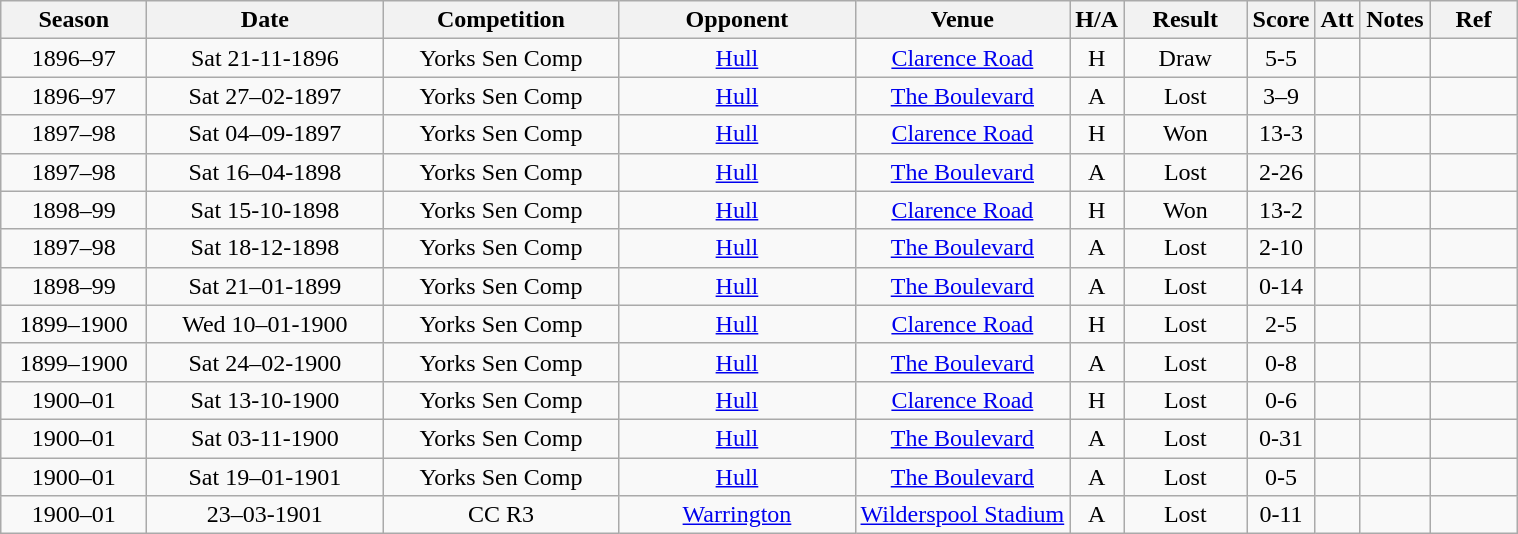<table class="wikitable" style="text-align:center;">
<tr>
<th width=90 abbr="season">Season</th>
<th width=150 abbr="Date">Date</th>
<th width=150 abbr="Competition">Competition</th>
<th width=150 abbr="Opp">Opponent</th>
<th width 150 abbr="Venue">Venue</th>
<th width 50 abbr="H/A">H/A</th>
<th width=75 abbr="Result">Result</th>
<th width 100 abbr="Score">Score</th>
<th width 150 abbr=" Att ">Att</th>
<th width=40 abbr="Notes">Notes</th>
<th width=50 abbr="Ref">Ref</th>
</tr>
<tr>
<td>1896–97</td>
<td>Sat 21-11-1896</td>
<td>Yorks Sen Comp</td>
<td><a href='#'>Hull</a></td>
<td><a href='#'>Clarence Road</a></td>
<td>H</td>
<td>Draw</td>
<td>5-5</td>
<td></td>
<td></td>
<td></td>
</tr>
<tr>
<td>1896–97</td>
<td>Sat 27–02-1897</td>
<td>Yorks Sen Comp</td>
<td><a href='#'>Hull</a></td>
<td><a href='#'>The Boulevard</a></td>
<td>A</td>
<td>Lost</td>
<td>3–9</td>
<td></td>
<td></td>
<td></td>
</tr>
<tr>
<td>1897–98</td>
<td>Sat 04–09-1897</td>
<td>Yorks Sen Comp</td>
<td><a href='#'>Hull</a></td>
<td><a href='#'>Clarence Road</a></td>
<td>H</td>
<td>Won</td>
<td>13-3</td>
<td></td>
<td></td>
<td></td>
</tr>
<tr>
<td>1897–98</td>
<td>Sat 16–04-1898</td>
<td>Yorks Sen Comp</td>
<td><a href='#'>Hull</a></td>
<td><a href='#'>The Boulevard</a></td>
<td>A</td>
<td>Lost</td>
<td>2-26</td>
<td></td>
<td></td>
<td></td>
</tr>
<tr>
<td>1898–99</td>
<td>Sat 15-10-1898</td>
<td>Yorks Sen Comp</td>
<td><a href='#'>Hull</a></td>
<td><a href='#'>Clarence Road</a></td>
<td>H</td>
<td>Won</td>
<td>13-2</td>
<td></td>
<td></td>
<td></td>
</tr>
<tr>
<td>1897–98</td>
<td>Sat 18-12-1898</td>
<td>Yorks Sen Comp</td>
<td><a href='#'>Hull</a></td>
<td><a href='#'>The Boulevard</a></td>
<td>A</td>
<td>Lost</td>
<td>2-10</td>
<td></td>
<td></td>
<td></td>
</tr>
<tr>
<td>1898–99</td>
<td>Sat 21–01-1899</td>
<td>Yorks Sen Comp</td>
<td><a href='#'>Hull</a></td>
<td><a href='#'>The Boulevard</a></td>
<td>A</td>
<td>Lost</td>
<td>0-14</td>
<td></td>
<td></td>
<td></td>
</tr>
<tr>
<td>1899–1900</td>
<td>Wed 10–01-1900</td>
<td>Yorks Sen Comp</td>
<td><a href='#'>Hull</a></td>
<td><a href='#'>Clarence Road</a></td>
<td>H</td>
<td>Lost</td>
<td>2-5</td>
<td></td>
<td></td>
<td></td>
</tr>
<tr>
<td>1899–1900</td>
<td>Sat 24–02-1900</td>
<td>Yorks Sen Comp</td>
<td><a href='#'>Hull</a></td>
<td><a href='#'>The Boulevard</a></td>
<td>A</td>
<td>Lost</td>
<td>0-8</td>
<td></td>
<td></td>
<td></td>
</tr>
<tr>
<td>1900–01</td>
<td>Sat 13-10-1900</td>
<td>Yorks Sen Comp</td>
<td><a href='#'>Hull</a></td>
<td><a href='#'>Clarence Road</a></td>
<td>H</td>
<td>Lost</td>
<td>0-6</td>
<td></td>
<td></td>
<td></td>
</tr>
<tr>
<td>1900–01</td>
<td>Sat 03-11-1900</td>
<td>Yorks Sen Comp</td>
<td><a href='#'>Hull</a></td>
<td><a href='#'>The Boulevard</a></td>
<td>A</td>
<td>Lost</td>
<td>0-31</td>
<td></td>
<td></td>
<td></td>
</tr>
<tr>
<td>1900–01</td>
<td>Sat 19–01-1901</td>
<td>Yorks Sen Comp</td>
<td><a href='#'>Hull</a></td>
<td><a href='#'>The Boulevard</a></td>
<td>A</td>
<td>Lost</td>
<td>0-5</td>
<td></td>
<td></td>
<td></td>
</tr>
<tr>
<td>1900–01</td>
<td>23–03-1901</td>
<td>CC R3</td>
<td><a href='#'>Warrington</a></td>
<td><a href='#'>Wilderspool Stadium</a></td>
<td>A</td>
<td>Lost</td>
<td>0-11</td>
<td></td>
<td></td>
<td></td>
</tr>
</table>
